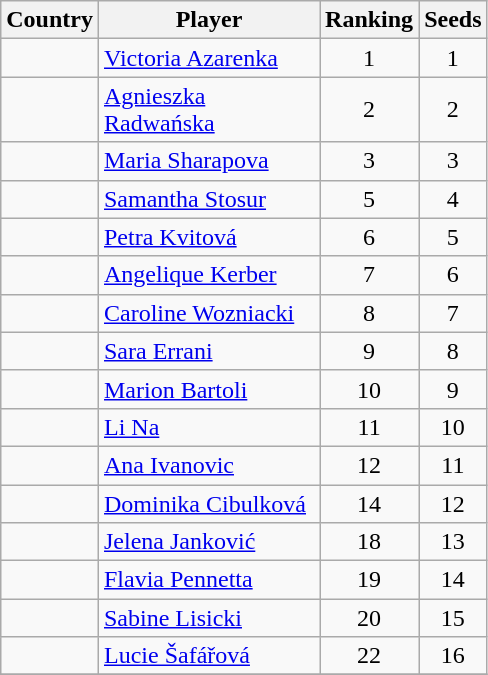<table class="sortable wikitable">
<tr>
<th width="30">Country</th>
<th width="140">Player</th>
<th>Ranking</th>
<th>Seeds</th>
</tr>
<tr>
<td></td>
<td><a href='#'>Victoria Azarenka</a></td>
<td align="center">1</td>
<td align="center">1</td>
</tr>
<tr>
<td></td>
<td><a href='#'>Agnieszka Radwańska</a></td>
<td align="center">2</td>
<td align="center">2</td>
</tr>
<tr>
<td></td>
<td><a href='#'>Maria Sharapova</a></td>
<td align="center">3</td>
<td align="center">3</td>
</tr>
<tr>
<td></td>
<td><a href='#'>Samantha Stosur</a></td>
<td align="center">5</td>
<td align="center">4</td>
</tr>
<tr>
<td></td>
<td><a href='#'>Petra Kvitová</a></td>
<td align="center">6</td>
<td align="center">5</td>
</tr>
<tr>
<td></td>
<td><a href='#'>Angelique Kerber</a></td>
<td align="center">7</td>
<td align="center">6</td>
</tr>
<tr>
<td></td>
<td><a href='#'>Caroline Wozniacki</a></td>
<td align="center">8</td>
<td align="center">7</td>
</tr>
<tr>
<td></td>
<td><a href='#'>Sara Errani</a></td>
<td align="center">9</td>
<td align="center">8</td>
</tr>
<tr>
<td></td>
<td><a href='#'>Marion Bartoli</a></td>
<td align="center">10</td>
<td align="center">9</td>
</tr>
<tr>
<td></td>
<td><a href='#'>Li Na</a></td>
<td align="center">11</td>
<td align="center">10</td>
</tr>
<tr>
<td></td>
<td><a href='#'>Ana Ivanovic</a></td>
<td align="center">12</td>
<td align="center">11</td>
</tr>
<tr>
<td></td>
<td><a href='#'>Dominika Cibulková</a></td>
<td align="center">14</td>
<td align="center">12</td>
</tr>
<tr>
<td></td>
<td><a href='#'>Jelena Janković</a></td>
<td align="center">18</td>
<td align="center">13</td>
</tr>
<tr>
<td></td>
<td><a href='#'>Flavia Pennetta</a></td>
<td align="center">19</td>
<td align="center">14</td>
</tr>
<tr>
<td></td>
<td><a href='#'>Sabine Lisicki</a></td>
<td align="center">20</td>
<td align="center">15</td>
</tr>
<tr>
<td></td>
<td><a href='#'>Lucie Šafářová</a></td>
<td align="center">22</td>
<td align="center">16</td>
</tr>
<tr>
</tr>
</table>
